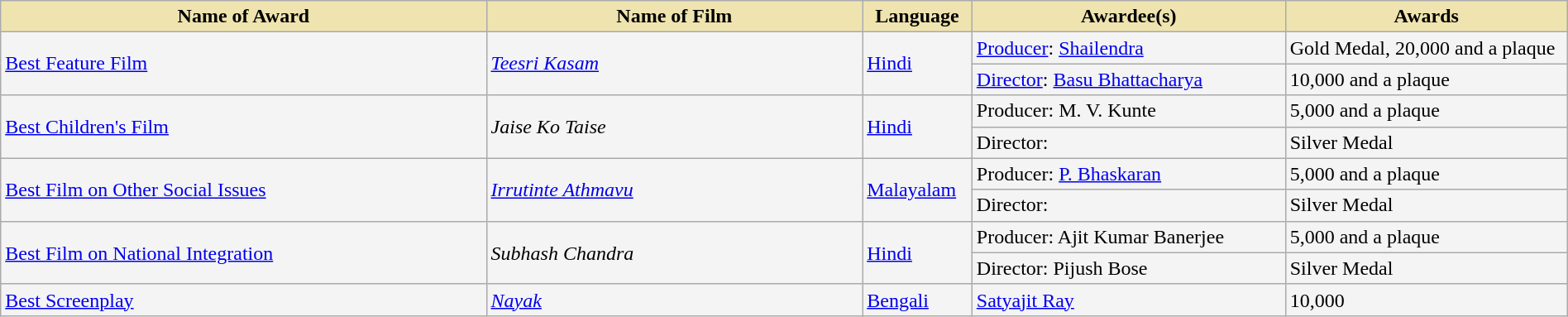<table class="wikitable sortable" style="width:100%;">
<tr>
<th style="background-color:#EFE4B0;width:31%;">Name of Award</th>
<th style="background-color:#EFE4B0;width:24%;">Name of Film</th>
<th style="background-color:#EFE4B0;width:7%;">Language</th>
<th style="background-color:#EFE4B0;width:20%;">Awardee(s)</th>
<th style="background-color:#EFE4B0;width:18%;">Awards</th>
</tr>
<tr style="background-color:#F4F4F4">
<td rowspan="2"><a href='#'>Best Feature Film</a></td>
<td rowspan="2"><em><a href='#'>Teesri Kasam</a></em></td>
<td rowspan="2"><a href='#'>Hindi</a></td>
<td><a href='#'>Producer</a>: <a href='#'>Shailendra</a></td>
<td>Gold Medal, 20,000 and a plaque</td>
</tr>
<tr style="background-color:#F4F4F4">
<td><a href='#'>Director</a>: <a href='#'>Basu Bhattacharya</a></td>
<td>10,000 and a plaque</td>
</tr>
<tr style="background-color:#F4F4F4">
<td rowspan="2"><a href='#'>Best Children's Film</a></td>
<td rowspan="2"><em>Jaise Ko Taise</em></td>
<td rowspan="2"><a href='#'>Hindi</a></td>
<td>Producer: M. V. Kunte</td>
<td>5,000 and a plaque</td>
</tr>
<tr style="background-color:#F4F4F4">
<td>Director:</td>
<td>Silver Medal</td>
</tr>
<tr style="background-color:#F4F4F4">
<td rowspan="2"><a href='#'>Best Film on Other Social Issues</a></td>
<td rowspan="2"><em><a href='#'>Irrutinte Athmavu</a></em></td>
<td rowspan="2"><a href='#'>Malayalam</a></td>
<td>Producer: <a href='#'>P. Bhaskaran</a></td>
<td>5,000 and a plaque</td>
</tr>
<tr style="background-color:#F4F4F4">
<td>Director:</td>
<td>Silver Medal</td>
</tr>
<tr style="background-color:#F4F4F4">
<td rowspan="2"><a href='#'>Best Film on National Integration</a></td>
<td rowspan="2"><em>Subhash Chandra</em></td>
<td rowspan="2"><a href='#'>Hindi</a></td>
<td>Producer: Ajit Kumar Banerjee</td>
<td>5,000 and a plaque</td>
</tr>
<tr style="background-color:#F4F4F4">
<td>Director: Pijush Bose</td>
<td>Silver Medal</td>
</tr>
<tr style="background-color:#F4F4F4">
<td><a href='#'>Best Screenplay</a></td>
<td><em><a href='#'>Nayak</a></em></td>
<td><a href='#'>Bengali</a></td>
<td><a href='#'>Satyajit Ray</a></td>
<td>10,000</td>
</tr>
</table>
